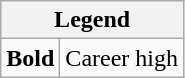<table class="wikitable">
<tr>
<th colspan="2">Legend</th>
</tr>
<tr>
<td><strong>Bold</strong></td>
<td>Career high</td>
</tr>
</table>
